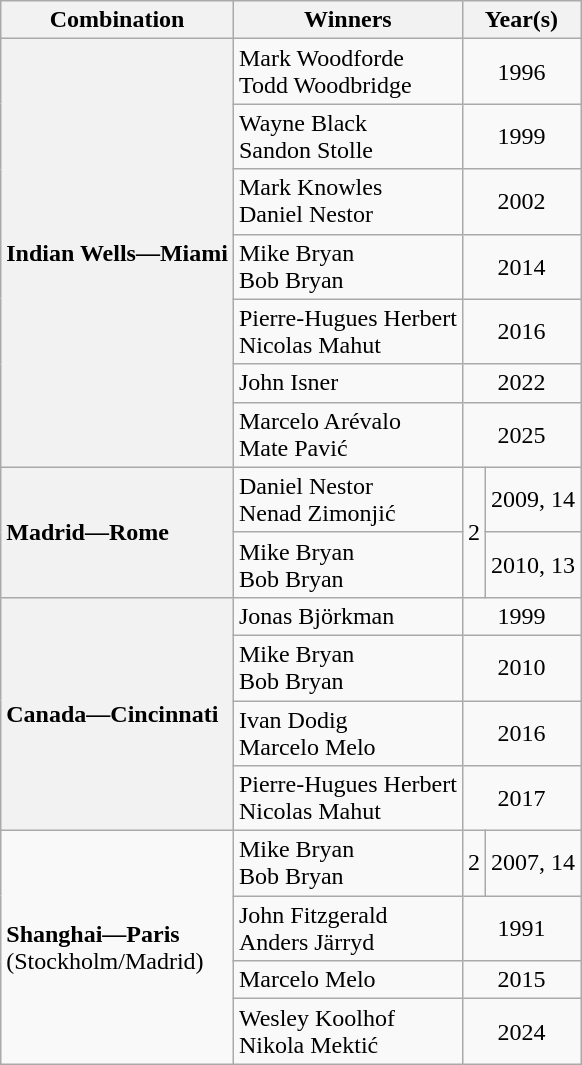<table class="wikitable">
<tr>
<th scope="col">Combination</th>
<th scope="col">Winners</th>
<th scope="col" colspan="2">Year(s)</th>
</tr>
<tr>
<th scope="row" rowspan="7" style="text-align:left">Indian Wells—Miami<br></th>
<td> Mark Woodforde <br>  Todd Woodbridge</td>
<td colspan="2" style="text-align: center;">1996</td>
</tr>
<tr>
<td> Wayne Black <br>  Sandon Stolle</td>
<td colspan="2" style="text-align: center;">1999</td>
</tr>
<tr>
<td> Mark Knowles <br>  Daniel Nestor</td>
<td colspan="2" style="text-align: center;">2002</td>
</tr>
<tr>
<td> Mike Bryan <br>  Bob Bryan</td>
<td colspan="2" style="text-align: center;">2014</td>
</tr>
<tr>
<td> Pierre-Hugues Herbert <br>  Nicolas Mahut</td>
<td colspan="2" style="text-align: center;">2016</td>
</tr>
<tr>
<td> John Isner</td>
<td colspan="2" style="text-align: center;">2022</td>
</tr>
<tr>
<td> Marcelo Arévalo <br>  Mate Pavić</td>
<td colspan="2" style="text-align: center;">2025</td>
</tr>
<tr>
<th scope="row" rowspan="2" style="text-align:left">Madrid—Rome<br></th>
<td> Daniel Nestor <br>  Nenad Zimonjić</td>
<td rowspan=2>2</td>
<td style="text-align: center;">2009, 14</td>
</tr>
<tr>
<td> Mike Bryan <br>  Bob Bryan</td>
<td>2010, 13</td>
</tr>
<tr>
<th scope="row" rowspan="4" style="text-align:left">Canada—Cincinnati<br></th>
<td> Jonas Björkman</td>
<td colspan="2" style="text-align: center;">1999</td>
</tr>
<tr>
<td> Mike Bryan <br>  Bob Bryan</td>
<td colspan="2" style="text-align: center;">2010</td>
</tr>
<tr>
<td> Ivan Dodig <br>  Marcelo Melo</td>
<td colspan="2" style="text-align: center;">2016</td>
</tr>
<tr>
<td> Pierre-Hugues Herbert <br>  Nicolas Mahut</td>
<td colspan="2" style="text-align: center;">2017</td>
</tr>
<tr>
<td rowspan="4" style="text-align: left; background: No.eaecf0;"><strong>Shanghai—Paris</strong><br>(Stockholm/Madrid)<br></td>
<td> Mike Bryan <br>  Bob Bryan</td>
<td>2</td>
<td style="text-align: center;">2007, 14</td>
</tr>
<tr>
<td> John Fitzgerald <br>  Anders Järryd</td>
<td colspan="2" style="text-align: center;">1991</td>
</tr>
<tr>
<td> Marcelo Melo</td>
<td colspan="2" style="text-align: center;">2015</td>
</tr>
<tr>
<td> Wesley Koolhof <br>  Nikola Mektić</td>
<td colspan="2" style="text-align: center;">2024</td>
</tr>
</table>
